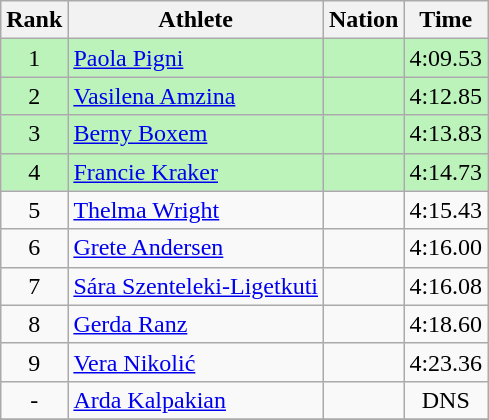<table class="wikitable sortable" style="text-align:center">
<tr>
<th>Rank</th>
<th>Athlete</th>
<th>Nation</th>
<th>Time</th>
</tr>
<tr bgcolor=bbf3bb>
<td>1</td>
<td align=left><a href='#'>Paola Pigni</a></td>
<td align=left></td>
<td>4:09.53</td>
</tr>
<tr bgcolor=bbf3bb>
<td>2</td>
<td align=left><a href='#'>Vasilena Amzina</a></td>
<td align=left></td>
<td>4:12.85</td>
</tr>
<tr bgcolor=bbf3bb>
<td>3</td>
<td align=left><a href='#'>Berny Boxem</a></td>
<td align=left></td>
<td>4:13.83</td>
</tr>
<tr bgcolor=bbf3bb>
<td>4</td>
<td align=left><a href='#'>Francie Kraker</a></td>
<td align=left></td>
<td>4:14.73</td>
</tr>
<tr>
<td>5</td>
<td align=left><a href='#'>Thelma Wright</a></td>
<td align=left></td>
<td>4:15.43</td>
</tr>
<tr>
<td>6</td>
<td align=left><a href='#'>Grete Andersen</a></td>
<td align=left></td>
<td>4:16.00</td>
</tr>
<tr>
<td>7</td>
<td align=left><a href='#'>Sára Szenteleki-Ligetkuti</a></td>
<td align=left></td>
<td>4:16.08</td>
</tr>
<tr>
<td>8</td>
<td align=left><a href='#'>Gerda Ranz</a></td>
<td align=left></td>
<td>4:18.60</td>
</tr>
<tr>
<td>9</td>
<td align=left><a href='#'>Vera Nikolić</a></td>
<td align=left></td>
<td>4:23.36</td>
</tr>
<tr>
<td>-</td>
<td align=left><a href='#'>Arda Kalpakian</a></td>
<td align=left></td>
<td>DNS</td>
</tr>
<tr>
</tr>
</table>
